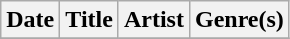<table class="wikitable" style="text-align: left;">
<tr>
<th>Date</th>
<th>Title</th>
<th>Artist</th>
<th>Genre(s)</th>
</tr>
<tr>
</tr>
</table>
